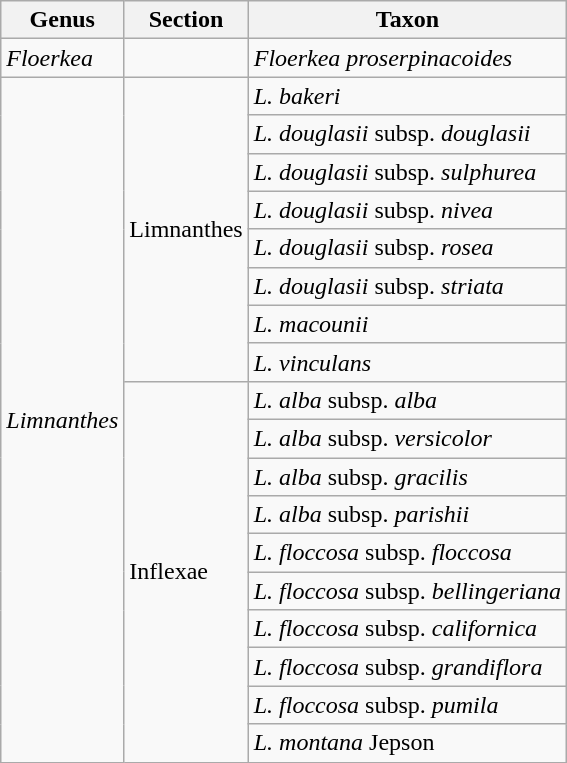<table class="wikitable">
<tr>
<th>Genus</th>
<th>Section</th>
<th>Taxon</th>
</tr>
<tr>
<td><em>Floerkea</em> </td>
<td></td>
<td><em>Floerkea proserpinacoides</em> </td>
</tr>
<tr>
<td rowspan=18><em>Limnanthes</em> </td>
<td rowspan=8>Limnanthes</td>
<td><em>L. bakeri</em> </td>
</tr>
<tr>
<td><em>L. douglasii</em>  subsp. <em>douglasii</em></td>
</tr>
<tr>
<td><em>L. douglasii</em> subsp. <em>sulphurea</em> </td>
</tr>
<tr>
<td><em>L. douglasii</em> subsp. <em>nivea</em> </td>
</tr>
<tr>
<td><em>L. douglasii</em> subsp. <em>rosea</em> </td>
</tr>
<tr>
<td><em>L. douglasii</em> subsp. <em>striata</em> </td>
</tr>
<tr>
<td><em>L. macounii</em> </td>
</tr>
<tr>
<td><em>L. vinculans</em> </td>
</tr>
<tr>
<td rowspan=10>Inflexae</td>
<td><em>L. alba</em>  subsp. <em>alba</em></td>
</tr>
<tr>
<td><em>L. alba</em> subsp. <em>versicolor</em> </td>
</tr>
<tr>
<td><em>L. alba</em> subsp. <em>gracilis</em> </td>
</tr>
<tr>
<td><em>L. alba</em> subsp. <em>parishii</em> </td>
</tr>
<tr>
<td><em>L. floccosa</em>  subsp. <em>floccosa</em></td>
</tr>
<tr>
<td><em>L. floccosa</em> subsp. <em>bellingeriana</em> </td>
</tr>
<tr>
<td><em>L. floccosa</em> subsp. <em>californica</em> </td>
</tr>
<tr>
<td><em>L. floccosa</em> subsp. <em>grandiflora</em> </td>
</tr>
<tr>
<td><em>L. floccosa</em> subsp. <em>pumila</em> </td>
</tr>
<tr>
<td><em>L. montana</em> Jepson</td>
</tr>
</table>
